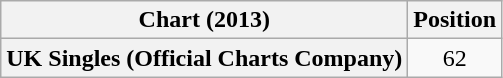<table class="wikitable plainrowheaders">
<tr>
<th scope="col">Chart (2013)</th>
<th scope="col">Position</th>
</tr>
<tr>
<th scope="row">UK Singles (Official Charts Company)</th>
<td align="center">62</td>
</tr>
</table>
